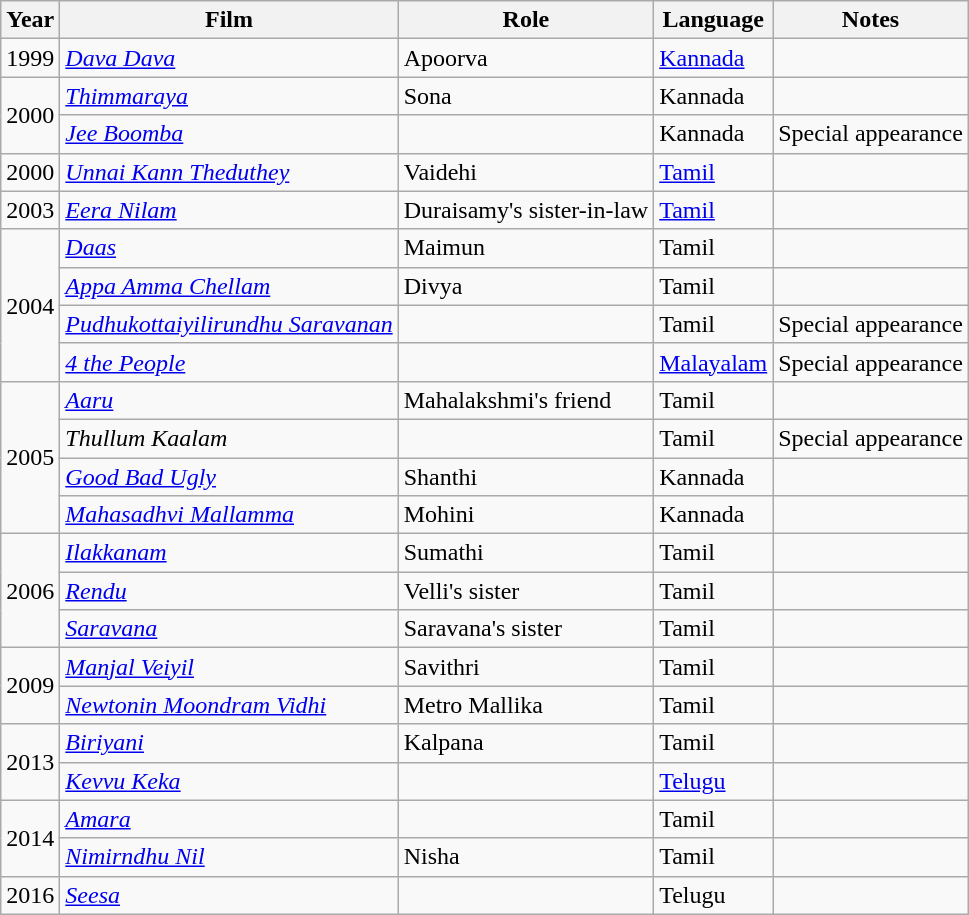<table class="wikitable sortable">
<tr>
<th>Year</th>
<th>Film</th>
<th>Role</th>
<th>Language</th>
<th class="unsortable">Notes</th>
</tr>
<tr>
<td>1999</td>
<td><em><a href='#'>Dava Dava</a></em></td>
<td>Apoorva</td>
<td><a href='#'>Kannada</a></td>
<td></td>
</tr>
<tr>
<td rowspan="2">2000</td>
<td><em><a href='#'>Thimmaraya</a></em></td>
<td>Sona</td>
<td>Kannada</td>
<td></td>
</tr>
<tr>
<td><em><a href='#'>Jee Boomba</a></em></td>
<td></td>
<td>Kannada</td>
<td>Special appearance</td>
</tr>
<tr>
<td rowspan="1">2000</td>
<td><em><a href='#'>Unnai Kann Theduthey</a></em></td>
<td>Vaidehi</td>
<td><a href='#'>Tamil</a></td>
<td></td>
</tr>
<tr>
<td rowspan="1">2003</td>
<td><em><a href='#'>Eera Nilam</a></em></td>
<td>Duraisamy's sister-in-law</td>
<td><a href='#'>Tamil</a></td>
<td></td>
</tr>
<tr>
<td rowspan="4">2004</td>
<td><em><a href='#'>Daas</a></em></td>
<td>Maimun</td>
<td>Tamil</td>
<td></td>
</tr>
<tr>
<td><em><a href='#'>Appa Amma Chellam</a></em></td>
<td>Divya</td>
<td>Tamil</td>
<td></td>
</tr>
<tr>
<td><em><a href='#'>Pudhukottaiyilirundhu Saravanan</a></em></td>
<td></td>
<td>Tamil</td>
<td>Special appearance</td>
</tr>
<tr>
<td><em><a href='#'>4 the People</a></em></td>
<td></td>
<td><a href='#'>Malayalam</a></td>
<td>Special appearance</td>
</tr>
<tr>
<td rowspan="4">2005</td>
<td><em><a href='#'>Aaru</a></em></td>
<td>Mahalakshmi's friend</td>
<td>Tamil</td>
<td></td>
</tr>
<tr>
<td><em>Thullum Kaalam</em></td>
<td></td>
<td>Tamil</td>
<td>Special appearance</td>
</tr>
<tr>
<td><em><a href='#'>Good Bad Ugly</a></em></td>
<td>Shanthi</td>
<td>Kannada</td>
<td></td>
</tr>
<tr>
<td><em><a href='#'>Mahasadhvi Mallamma</a></em></td>
<td>Mohini</td>
<td>Kannada</td>
<td></td>
</tr>
<tr>
<td rowspan="3">2006</td>
<td><em><a href='#'>Ilakkanam</a></em></td>
<td>Sumathi</td>
<td>Tamil</td>
<td></td>
</tr>
<tr>
<td><em><a href='#'>Rendu</a></em></td>
<td>Velli's sister</td>
<td>Tamil</td>
<td></td>
</tr>
<tr>
<td><em><a href='#'>Saravana</a></em></td>
<td>Saravana's sister</td>
<td>Tamil</td>
<td></td>
</tr>
<tr>
<td rowspan="2">2009</td>
<td><em><a href='#'>Manjal Veiyil</a></em></td>
<td>Savithri</td>
<td>Tamil</td>
<td></td>
</tr>
<tr>
<td><em><a href='#'>Newtonin Moondram Vidhi</a></em></td>
<td>Metro Mallika</td>
<td>Tamil</td>
<td></td>
</tr>
<tr>
<td rowspan="2">2013</td>
<td><em><a href='#'>Biriyani</a></em></td>
<td>Kalpana</td>
<td>Tamil</td>
<td></td>
</tr>
<tr>
<td><em><a href='#'>Kevvu Keka</a></em></td>
<td></td>
<td><a href='#'>Telugu</a></td>
<td></td>
</tr>
<tr>
<td rowspan="2">2014</td>
<td><em><a href='#'>Amara</a></em></td>
<td></td>
<td>Tamil</td>
<td></td>
</tr>
<tr>
<td><em><a href='#'>Nimirndhu Nil</a></em></td>
<td>Nisha</td>
<td>Tamil</td>
<td></td>
</tr>
<tr>
<td rowspan="1">2016</td>
<td><em><a href='#'>Seesa</a></em></td>
<td></td>
<td>Telugu</td>
<td></td>
</tr>
</table>
